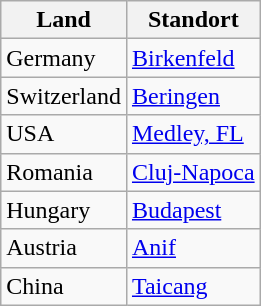<table class="wikitable">
<tr>
<th>Land</th>
<th>Standort</th>
</tr>
<tr>
<td>Germany</td>
<td><a href='#'>Birkenfeld</a></td>
</tr>
<tr>
<td>Switzerland</td>
<td><a href='#'>Beringen</a></td>
</tr>
<tr>
<td>USA</td>
<td><a href='#'>Medley, FL</a></td>
</tr>
<tr>
<td>Romania</td>
<td><a href='#'>Cluj-Napoca</a></td>
</tr>
<tr>
<td>Hungary</td>
<td><a href='#'>Budapest</a></td>
</tr>
<tr>
<td>Austria</td>
<td><a href='#'>Anif</a></td>
</tr>
<tr>
<td>China</td>
<td><a href='#'>Taicang</a></td>
</tr>
</table>
